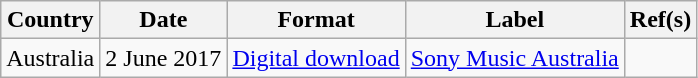<table class="wikitable plainrowheaders">
<tr>
<th scope="col">Country</th>
<th scope="col">Date</th>
<th scope="col">Format</th>
<th scope="col">Label</th>
<th scope="col">Ref(s)</th>
</tr>
<tr>
<td>Australia</td>
<td>2 June 2017</td>
<td><a href='#'>Digital download</a></td>
<td><a href='#'>Sony Music Australia</a></td>
<td></td>
</tr>
</table>
